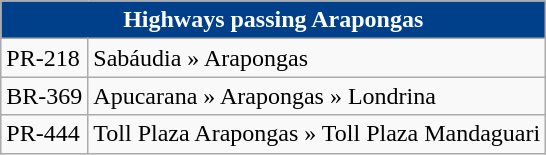<table class="wikitable">
<tr align="center" bgcolor="00408B" style="color: white;font-size:100%;">
<td colspan="5"><strong>Highways passing Arapongas</strong></td>
</tr>
<tr>
<td>   PR-218</td>
<td>Sabáudia » Arapongas</td>
</tr>
<tr>
<td>   BR-369</td>
<td>Apucarana » Arapongas » Londrina</td>
</tr>
<tr>
<td>   PR-444</td>
<td>Toll Plaza Arapongas » Toll Plaza Mandaguari</td>
</tr>
</table>
